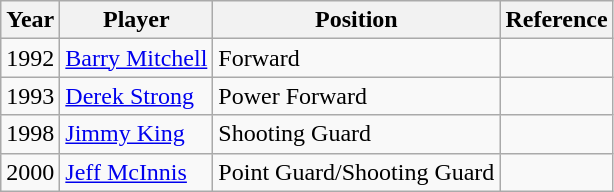<table class="wikitable">
<tr>
<th>Year</th>
<th>Player</th>
<th>Position</th>
<th>Reference</th>
</tr>
<tr>
<td>1992</td>
<td><a href='#'>Barry Mitchell</a></td>
<td>Forward</td>
<td></td>
</tr>
<tr>
<td>1993</td>
<td><a href='#'>Derek Strong</a></td>
<td>Power Forward</td>
<td></td>
</tr>
<tr>
<td>1998</td>
<td><a href='#'>Jimmy King</a></td>
<td>Shooting Guard</td>
<td></td>
</tr>
<tr>
<td>2000</td>
<td><a href='#'>Jeff McInnis</a></td>
<td>Point Guard/Shooting Guard</td>
<td></td>
</tr>
</table>
